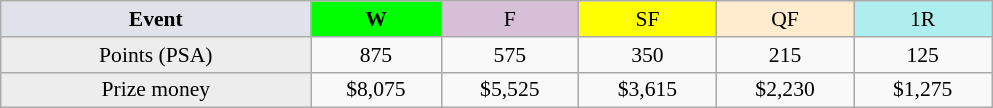<table class=wikitable style=font-size:90%;text-align:center>
<tr>
<td width=200 colspan=1 bgcolor=#dfe2e9><strong>Event</strong></td>
<td width=80 bgcolor=lime><strong>W</strong></td>
<td width=85 bgcolor=#D8BFD8>F</td>
<td width=85 bgcolor=#FFFF00>SF</td>
<td width=85 bgcolor=#ffebcd>QF</td>
<td width=85 bgcolor=#afeeee>1R</td>
</tr>
<tr>
<td bgcolor=#EDEDED>Points (PSA)</td>
<td>875</td>
<td>575</td>
<td>350</td>
<td>215</td>
<td>125</td>
</tr>
<tr>
<td bgcolor=#EDEDED>Prize money</td>
<td>$8,075</td>
<td>$5,525</td>
<td>$3,615</td>
<td>$2,230</td>
<td>$1,275</td>
</tr>
</table>
